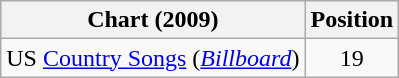<table class="wikitable sortable">
<tr>
<th scope="col">Chart (2009)</th>
<th scope="col">Position</th>
</tr>
<tr>
<td>US <a href='#'>Country Songs</a> (<em><a href='#'>Billboard</a></em>)</td>
<td style="text-align:center;">19</td>
</tr>
</table>
